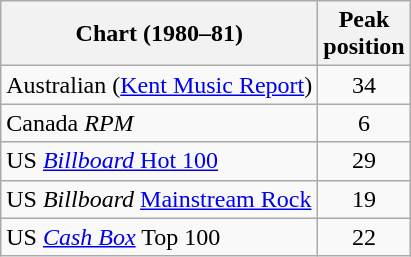<table class="wikitable sortable">
<tr>
<th>Chart (1980–81)</th>
<th>Peak<br>position</th>
</tr>
<tr>
<td>Australian (<a href='#'>Kent Music Report</a>)</td>
<td style="text-align:center;">34</td>
</tr>
<tr>
<td>Canada <em>RPM</em></td>
<td style="text-align:center;">6</td>
</tr>
<tr>
<td>US <a href='#'><em>Billboard</em> Hot 100</a></td>
<td style="text-align:center;">29</td>
</tr>
<tr>
<td>US <em>Billboard</em> <a href='#'>Mainstream Rock</a></td>
<td style="text-align:center;">19</td>
</tr>
<tr>
<td>US <a href='#'><em>Cash Box</em></a> Top 100</td>
<td style="text-align:center;">22</td>
</tr>
</table>
